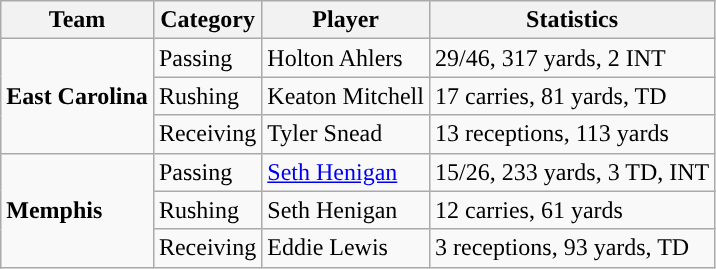<table class="wikitable" style="float: left;">
<tr>
<th>Team</th>
<th>Category</th>
<th>Player</th>
<th>Statistics</th>
</tr>
<tr>
<td rowspan=3><strong>East Carolina</strong></td>
<td>Passing</td>
<td>Holton Ahlers</td>
<td>29/46, 317 yards, 2 INT</td>
</tr>
<tr>
<td>Rushing</td>
<td>Keaton Mitchell</td>
<td>17 carries, 81 yards, TD</td>
</tr>
<tr>
<td>Receiving</td>
<td>Tyler Snead</td>
<td>13 receptions, 113 yards</td>
</tr>
<tr>
<td rowspan=3><strong>Memphis</strong></td>
<td>Passing</td>
<td><a href='#'>Seth Henigan</a></td>
<td>15/26, 233 yards, 3 TD, INT</td>
</tr>
<tr>
<td>Rushing</td>
<td>Seth Henigan</td>
<td>12 carries, 61 yards</td>
</tr>
<tr>
<td>Receiving</td>
<td>Eddie Lewis</td>
<td>3 receptions, 93 yards, TD</td>
</tr>
</table>
